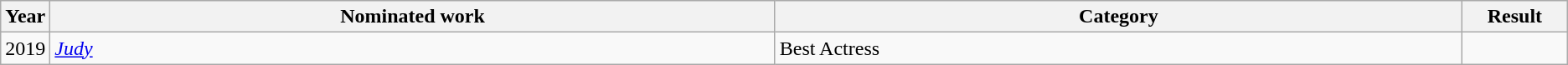<table class="wikitable sortable">
<tr>
<th scope="col" style="width:1em;">Year</th>
<th scope="col" style="width:39em;">Nominated work</th>
<th scope="col" style="width:37em;">Category</th>
<th scope="col" style="width:5em;">Result</th>
</tr>
<tr>
<td>2019</td>
<td><em><a href='#'>Judy</a></em></td>
<td>Best Actress</td>
<td></td>
</tr>
</table>
